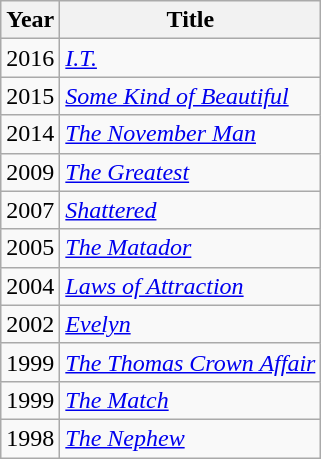<table class="wikitable sortable">
<tr>
<th>Year</th>
<th>Title</th>
</tr>
<tr>
<td>2016</td>
<td><em><a href='#'>I.T.</a></em></td>
</tr>
<tr>
<td>2015</td>
<td><em><a href='#'>Some Kind of Beautiful</a></em></td>
</tr>
<tr>
<td>2014</td>
<td><em><a href='#'>The November Man</a></em></td>
</tr>
<tr>
<td>2009</td>
<td><em><a href='#'>The Greatest</a></em></td>
</tr>
<tr>
<td>2007</td>
<td><em><a href='#'>Shattered</a></em></td>
</tr>
<tr>
<td>2005</td>
<td><em><a href='#'>The Matador</a></em></td>
</tr>
<tr>
<td>2004</td>
<td><em><a href='#'>Laws of Attraction</a></em></td>
</tr>
<tr>
<td>2002</td>
<td><em><a href='#'>Evelyn</a></em></td>
</tr>
<tr>
<td>1999</td>
<td><em><a href='#'>The Thomas Crown Affair</a></em></td>
</tr>
<tr>
<td>1999</td>
<td><em><a href='#'>The Match</a></em></td>
</tr>
<tr>
<td>1998</td>
<td><em><a href='#'>The Nephew</a></em></td>
</tr>
</table>
